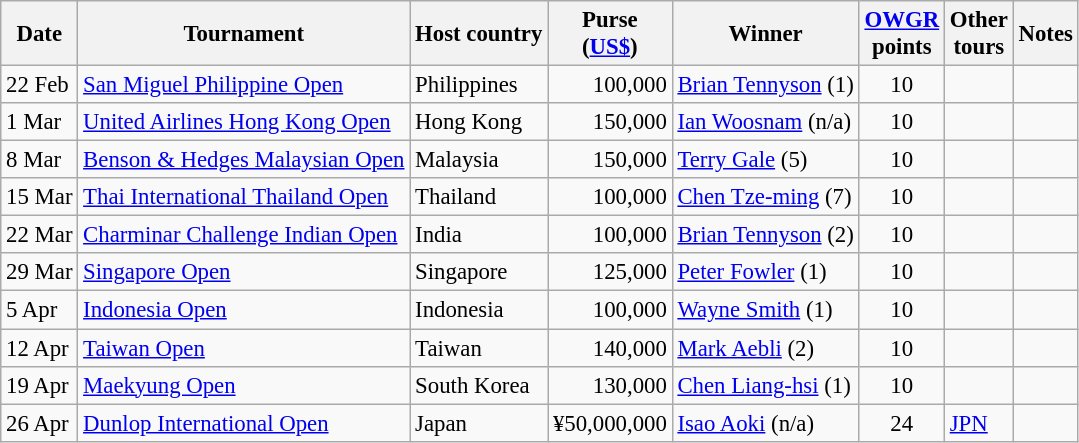<table class="wikitable" style="font-size:95%">
<tr>
<th>Date</th>
<th>Tournament</th>
<th>Host country</th>
<th>Purse<br>(<a href='#'>US$</a>)</th>
<th>Winner</th>
<th><a href='#'>OWGR</a><br>points</th>
<th>Other<br>tours</th>
<th>Notes</th>
</tr>
<tr>
<td>22 Feb</td>
<td><a href='#'>San Miguel Philippine Open</a></td>
<td>Philippines</td>
<td align=right>100,000</td>
<td> <a href='#'>Brian Tennyson</a> (1)</td>
<td align=center>10</td>
<td></td>
<td></td>
</tr>
<tr>
<td>1 Mar</td>
<td><a href='#'>United Airlines Hong Kong Open</a></td>
<td>Hong Kong</td>
<td align=right>150,000</td>
<td> <a href='#'>Ian Woosnam</a> (n/a)</td>
<td align=center>10</td>
<td></td>
<td></td>
</tr>
<tr>
<td>8 Mar</td>
<td><a href='#'>Benson & Hedges Malaysian Open</a></td>
<td>Malaysia</td>
<td align=right>150,000</td>
<td> <a href='#'>Terry Gale</a> (5)</td>
<td align=center>10</td>
<td></td>
<td></td>
</tr>
<tr>
<td>15 Mar</td>
<td><a href='#'>Thai International Thailand Open</a></td>
<td>Thailand</td>
<td align=right>100,000</td>
<td> <a href='#'>Chen Tze-ming</a> (7)</td>
<td align=center>10</td>
<td></td>
<td></td>
</tr>
<tr>
<td>22 Mar</td>
<td><a href='#'>Charminar Challenge Indian Open</a></td>
<td>India</td>
<td align=right>100,000</td>
<td> <a href='#'>Brian Tennyson</a> (2)</td>
<td align=center>10</td>
<td></td>
<td></td>
</tr>
<tr>
<td>29 Mar</td>
<td><a href='#'>Singapore Open</a></td>
<td>Singapore</td>
<td align=right>125,000</td>
<td> <a href='#'>Peter Fowler</a> (1)</td>
<td align=center>10</td>
<td></td>
<td></td>
</tr>
<tr>
<td>5 Apr</td>
<td><a href='#'>Indonesia Open</a></td>
<td>Indonesia</td>
<td align=right>100,000</td>
<td> <a href='#'>Wayne Smith</a> (1)</td>
<td align=center>10</td>
<td></td>
<td></td>
</tr>
<tr>
<td>12 Apr</td>
<td><a href='#'>Taiwan Open</a></td>
<td>Taiwan</td>
<td align=right>140,000</td>
<td> <a href='#'>Mark Aebli</a> (2)</td>
<td align=center>10</td>
<td></td>
<td></td>
</tr>
<tr>
<td>19 Apr</td>
<td><a href='#'>Maekyung Open</a></td>
<td>South Korea</td>
<td align=right>130,000</td>
<td> <a href='#'>Chen Liang-hsi</a> (1)</td>
<td align=center>10</td>
<td></td>
<td></td>
</tr>
<tr>
<td>26 Apr</td>
<td><a href='#'>Dunlop International Open</a></td>
<td>Japan</td>
<td align=right>¥50,000,000</td>
<td> <a href='#'>Isao Aoki</a> (n/a)</td>
<td align=center>24</td>
<td><a href='#'>JPN</a></td>
<td></td>
</tr>
</table>
